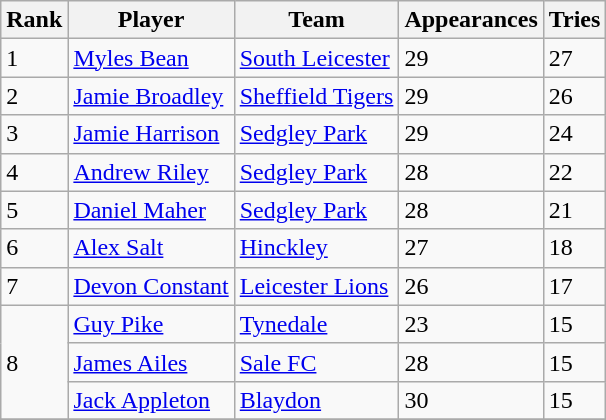<table class="wikitable">
<tr>
<th>Rank</th>
<th>Player</th>
<th>Team</th>
<th>Appearances</th>
<th>Tries</th>
</tr>
<tr>
<td>1</td>
<td> <a href='#'>Myles Bean</a></td>
<td><a href='#'>South Leicester</a></td>
<td>29</td>
<td>27</td>
</tr>
<tr>
<td>2</td>
<td> <a href='#'>Jamie Broadley</a></td>
<td><a href='#'>Sheffield Tigers</a></td>
<td>29</td>
<td>26</td>
</tr>
<tr>
<td>3</td>
<td> <a href='#'>Jamie Harrison</a></td>
<td><a href='#'>Sedgley Park</a></td>
<td>29</td>
<td>24</td>
</tr>
<tr>
<td>4</td>
<td> <a href='#'>Andrew Riley</a></td>
<td><a href='#'>Sedgley Park</a></td>
<td>28</td>
<td>22</td>
</tr>
<tr>
<td>5</td>
<td> <a href='#'>Daniel Maher</a></td>
<td><a href='#'>Sedgley Park</a></td>
<td>28</td>
<td>21</td>
</tr>
<tr>
<td>6</td>
<td> <a href='#'>Alex Salt</a></td>
<td><a href='#'>Hinckley</a></td>
<td>27</td>
<td>18</td>
</tr>
<tr>
<td>7</td>
<td> <a href='#'>Devon Constant</a></td>
<td><a href='#'>Leicester Lions</a></td>
<td>26</td>
<td>17</td>
</tr>
<tr>
<td rowspan=3>8</td>
<td> <a href='#'>Guy Pike</a></td>
<td><a href='#'>Tynedale</a></td>
<td>23</td>
<td>15</td>
</tr>
<tr>
<td> <a href='#'>James Ailes</a></td>
<td><a href='#'>Sale FC</a></td>
<td>28</td>
<td>15</td>
</tr>
<tr>
<td> <a href='#'>Jack Appleton</a></td>
<td><a href='#'>Blaydon</a></td>
<td>30</td>
<td>15</td>
</tr>
<tr>
</tr>
</table>
